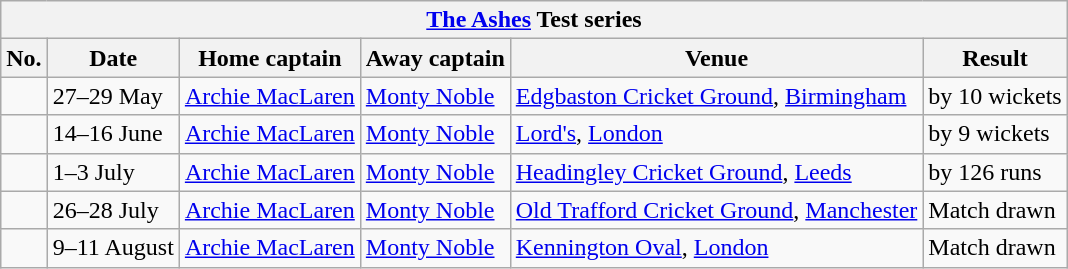<table class="wikitable">
<tr>
<th colspan="9"><a href='#'>The Ashes</a> Test series</th>
</tr>
<tr>
<th>No.</th>
<th>Date</th>
<th>Home captain</th>
<th>Away captain</th>
<th>Venue</th>
<th>Result</th>
</tr>
<tr>
<td></td>
<td>27–29 May</td>
<td><a href='#'>Archie MacLaren</a></td>
<td><a href='#'>Monty Noble</a></td>
<td><a href='#'>Edgbaston Cricket Ground</a>, <a href='#'>Birmingham</a></td>
<td> by 10 wickets</td>
</tr>
<tr>
<td></td>
<td>14–16 June</td>
<td><a href='#'>Archie MacLaren</a></td>
<td><a href='#'>Monty Noble</a></td>
<td><a href='#'>Lord's</a>, <a href='#'>London</a></td>
<td> by 9 wickets</td>
</tr>
<tr>
<td></td>
<td>1–3 July</td>
<td><a href='#'>Archie MacLaren</a></td>
<td><a href='#'>Monty Noble</a></td>
<td><a href='#'>Headingley Cricket Ground</a>, <a href='#'>Leeds</a></td>
<td> by 126 runs</td>
</tr>
<tr>
<td></td>
<td>26–28 July</td>
<td><a href='#'>Archie MacLaren</a></td>
<td><a href='#'>Monty Noble</a></td>
<td><a href='#'>Old Trafford Cricket Ground</a>, <a href='#'>Manchester</a></td>
<td>Match drawn</td>
</tr>
<tr>
<td></td>
<td>9–11 August</td>
<td><a href='#'>Archie MacLaren</a></td>
<td><a href='#'>Monty Noble</a></td>
<td><a href='#'>Kennington Oval</a>, <a href='#'>London</a></td>
<td>Match drawn</td>
</tr>
</table>
